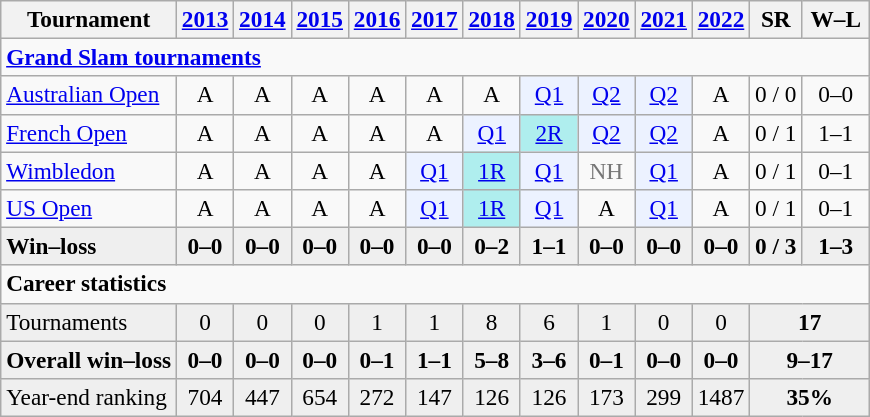<table class=wikitable style=text-align:center;font-size:97%>
<tr>
<th>Tournament</th>
<th><a href='#'>2013</a></th>
<th><a href='#'>2014</a></th>
<th><a href='#'>2015</a></th>
<th><a href='#'>2016</a></th>
<th><a href='#'>2017</a></th>
<th><a href='#'>2018</a></th>
<th><a href='#'>2019</a></th>
<th><a href='#'>2020</a></th>
<th><a href='#'>2021</a></th>
<th><a href='#'>2022</a></th>
<th>SR</th>
<th width=38>W–L</th>
</tr>
<tr>
<td colspan=13 align=left><strong><a href='#'>Grand Slam tournaments</a></strong></td>
</tr>
<tr>
<td align=left><a href='#'>Australian Open</a></td>
<td>A</td>
<td>A</td>
<td>A</td>
<td>A</td>
<td>A</td>
<td>A</td>
<td bgcolor=ecf2ff><a href='#'>Q1</a></td>
<td bgcolor=ecf2ff><a href='#'>Q2</a></td>
<td bgcolor=ecf2ff><a href='#'>Q2</a></td>
<td>A</td>
<td>0 / 0</td>
<td>0–0</td>
</tr>
<tr>
<td align=left><a href='#'>French Open</a></td>
<td>A</td>
<td>A</td>
<td>A</td>
<td>A</td>
<td>A</td>
<td bgcolor=ecf2ff><a href='#'>Q1</a></td>
<td bgcolor=afeeee><a href='#'>2R</a></td>
<td bgcolor=ecf2ff><a href='#'>Q2</a></td>
<td bgcolor=ecf2ff><a href='#'>Q2</a></td>
<td>A</td>
<td>0 / 1</td>
<td>1–1</td>
</tr>
<tr>
<td align=left><a href='#'>Wimbledon</a></td>
<td>A</td>
<td>A</td>
<td>A</td>
<td>A</td>
<td bgcolor=ecf2ff><a href='#'>Q1</a></td>
<td bgcolor=afeeee><a href='#'>1R</a></td>
<td bgcolor=ecf2ff><a href='#'>Q1</a></td>
<td style="color:#767676">NH</td>
<td bgcolor=ecf2ff><a href='#'>Q1</a></td>
<td>A</td>
<td>0 / 1</td>
<td>0–1</td>
</tr>
<tr>
<td align=left><a href='#'>US Open</a></td>
<td>A</td>
<td>A</td>
<td>A</td>
<td>A</td>
<td bgcolor=ecf2ff><a href='#'>Q1</a></td>
<td bgcolor=afeeee><a href='#'>1R</a></td>
<td bgcolor=ecf2ff><a href='#'>Q1</a></td>
<td>A</td>
<td bgcolor=ecf2ff><a href='#'>Q1</a></td>
<td>A</td>
<td>0 / 1</td>
<td>0–1</td>
</tr>
<tr style="font-weight:bold; background:#efefef;">
<td style=text-align:left>Win–loss</td>
<td>0–0</td>
<td>0–0</td>
<td>0–0</td>
<td>0–0</td>
<td>0–0</td>
<td>0–2</td>
<td>1–1</td>
<td>0–0</td>
<td>0–0</td>
<td>0–0</td>
<td>0 / 3</td>
<td>1–3</td>
</tr>
<tr>
<td colspan=13 align=left><strong>Career statistics</strong></td>
</tr>
<tr bgcolor="efefef">
<td align=left>Tournaments</td>
<td>0</td>
<td>0</td>
<td>0</td>
<td>1</td>
<td>1</td>
<td>8</td>
<td>6</td>
<td>1</td>
<td>0</td>
<td>0</td>
<td colspan="2"><strong>17</strong></td>
</tr>
<tr style="font-weight:bold; background:#efefef;">
<td style="text-align:left;">Overall win–loss</td>
<td>0–0</td>
<td>0–0</td>
<td>0–0</td>
<td>0–1</td>
<td>1–1</td>
<td>5–8</td>
<td>3–6</td>
<td>0–1</td>
<td>0–0</td>
<td>0–0</td>
<td colspan="2">9–17</td>
</tr>
<tr bgcolor="efefef">
<td align=left>Year-end ranking</td>
<td>704</td>
<td>447</td>
<td>654</td>
<td>272</td>
<td>147</td>
<td>126</td>
<td>126</td>
<td>173</td>
<td>299</td>
<td>1487</td>
<td colspan="2"><strong>35%</strong></td>
</tr>
</table>
